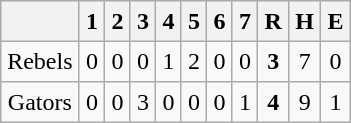<table align = right border="2" cellpadding="4" cellspacing="0" style="margin: 1em 1em 1em 1em; background: #F9F9F9; border: 1px #aaa solid; border-collapse: collapse;">
<tr align=center style="background: #F2F2F2;">
<th></th>
<th>1</th>
<th>2</th>
<th>3</th>
<th>4</th>
<th>5</th>
<th>6</th>
<th>7</th>
<th>R</th>
<th>H</th>
<th>E</th>
</tr>
<tr align=center>
<td>Rebels</td>
<td>0</td>
<td>0</td>
<td>0</td>
<td>1</td>
<td>2</td>
<td>0</td>
<td>0</td>
<td><strong>3</strong></td>
<td>7</td>
<td>0</td>
</tr>
<tr align=center>
<td>Gators</td>
<td>0</td>
<td>0</td>
<td>3</td>
<td>0</td>
<td>0</td>
<td>0</td>
<td>1</td>
<td><strong>4</strong></td>
<td>9</td>
<td>1</td>
</tr>
</table>
